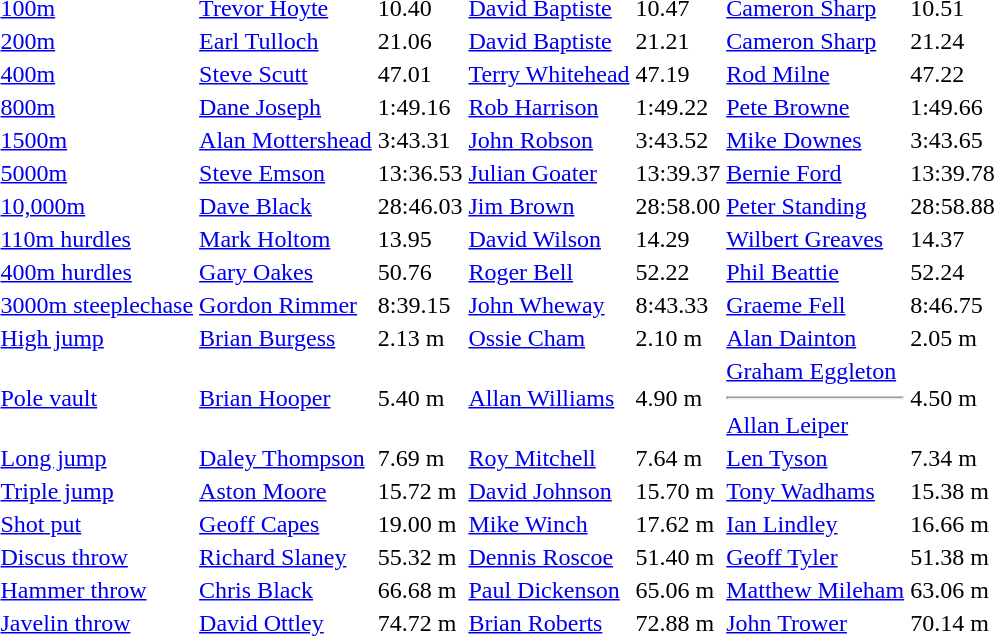<table>
<tr>
<td><a href='#'>100m</a></td>
<td><a href='#'>Trevor Hoyte</a></td>
<td>10.40</td>
<td><a href='#'>David Baptiste</a></td>
<td>10.47</td>
<td> <a href='#'>Cameron Sharp</a></td>
<td>10.51</td>
</tr>
<tr>
<td><a href='#'>200m</a></td>
<td><a href='#'>Earl Tulloch</a></td>
<td>21.06</td>
<td><a href='#'>David Baptiste</a></td>
<td>21.21</td>
<td> <a href='#'>Cameron Sharp</a></td>
<td>21.24</td>
</tr>
<tr>
<td><a href='#'>400m</a></td>
<td><a href='#'>Steve Scutt</a></td>
<td>47.01</td>
<td><a href='#'>Terry Whitehead</a></td>
<td>47.19</td>
<td><a href='#'>Rod Milne</a></td>
<td>47.22</td>
</tr>
<tr>
<td><a href='#'>800m</a></td>
<td><a href='#'>Dane Joseph</a></td>
<td>1:49.16</td>
<td><a href='#'>Rob Harrison</a></td>
<td>1:49.22</td>
<td><a href='#'>Pete Browne</a></td>
<td>1:49.66</td>
</tr>
<tr>
<td><a href='#'>1500m</a></td>
<td><a href='#'>Alan Mottershead</a></td>
<td>3:43.31</td>
<td> <a href='#'>John Robson</a></td>
<td>3:43.52</td>
<td><a href='#'>Mike Downes</a></td>
<td>3:43.65</td>
</tr>
<tr>
<td><a href='#'>5000m</a></td>
<td><a href='#'>Steve Emson</a></td>
<td>13:36.53</td>
<td><a href='#'>Julian Goater</a></td>
<td>13:39.37</td>
<td><a href='#'>Bernie Ford</a></td>
<td>13:39.78</td>
</tr>
<tr>
<td><a href='#'>10,000m</a></td>
<td><a href='#'>Dave Black</a></td>
<td>28:46.03</td>
<td> <a href='#'>Jim Brown</a></td>
<td>28:58.00</td>
<td><a href='#'>Peter Standing</a></td>
<td>28:58.88</td>
</tr>
<tr>
<td><a href='#'>110m hurdles</a></td>
<td><a href='#'>Mark Holtom</a></td>
<td>13.95</td>
<td> <a href='#'>David Wilson</a></td>
<td>14.29</td>
<td><a href='#'>Wilbert Greaves</a></td>
<td>14.37</td>
</tr>
<tr>
<td><a href='#'>400m hurdles</a></td>
<td><a href='#'>Gary Oakes</a></td>
<td>50.76</td>
<td><a href='#'>Roger Bell</a></td>
<td>52.22</td>
<td><a href='#'>Phil Beattie</a></td>
<td>52.24</td>
</tr>
<tr>
<td><a href='#'>3000m steeplechase</a></td>
<td> <a href='#'>Gordon Rimmer</a></td>
<td>8:39.15</td>
<td><a href='#'>John Wheway</a></td>
<td>8:43.33</td>
<td><a href='#'>Graeme Fell</a></td>
<td>8:46.75</td>
</tr>
<tr>
<td><a href='#'>High jump</a></td>
<td> <a href='#'>Brian Burgess</a></td>
<td>2.13 m</td>
<td><a href='#'>Ossie Cham</a></td>
<td>2.10 m</td>
<td><a href='#'>Alan Dainton</a></td>
<td>2.05 m</td>
</tr>
<tr>
<td><a href='#'>Pole vault</a></td>
<td><a href='#'>Brian Hooper</a></td>
<td>5.40 m</td>
<td><a href='#'>Allan Williams</a></td>
<td>4.90 m</td>
<td> <a href='#'>Graham Eggleton</a><hr> <a href='#'>Allan Leiper</a></td>
<td>4.50 m</td>
</tr>
<tr>
<td><a href='#'>Long jump</a></td>
<td><a href='#'>Daley Thompson</a></td>
<td>7.69 m</td>
<td><a href='#'>Roy Mitchell</a></td>
<td>7.64 m </td>
<td><a href='#'>Len Tyson</a></td>
<td>7.34 m</td>
</tr>
<tr>
<td><a href='#'>Triple jump</a></td>
<td><a href='#'>Aston Moore</a></td>
<td>15.72 m</td>
<td><a href='#'>David Johnson</a></td>
<td>15.70 m</td>
<td><a href='#'>Tony Wadhams</a></td>
<td>15.38 m</td>
</tr>
<tr>
<td><a href='#'>Shot put</a></td>
<td><a href='#'>Geoff Capes</a></td>
<td>19.00 m</td>
<td><a href='#'>Mike Winch</a></td>
<td>17.62 m</td>
<td><a href='#'>Ian Lindley</a></td>
<td>16.66 m</td>
</tr>
<tr>
<td><a href='#'>Discus throw</a></td>
<td><a href='#'>Richard Slaney</a></td>
<td>55.32 m</td>
<td><a href='#'>Dennis Roscoe</a></td>
<td>51.40 m</td>
<td><a href='#'>Geoff Tyler</a></td>
<td>51.38 m</td>
</tr>
<tr>
<td><a href='#'>Hammer throw</a></td>
<td> <a href='#'>Chris Black</a></td>
<td>66.68 m</td>
<td><a href='#'>Paul Dickenson</a></td>
<td>65.06 m</td>
<td><a href='#'>Matthew Mileham</a></td>
<td>63.06 m</td>
</tr>
<tr>
<td><a href='#'>Javelin throw</a></td>
<td><a href='#'>David Ottley</a></td>
<td>74.72 m</td>
<td><a href='#'>Brian Roberts</a></td>
<td>72.88 m</td>
<td><a href='#'>John Trower</a></td>
<td>70.14 m</td>
</tr>
</table>
